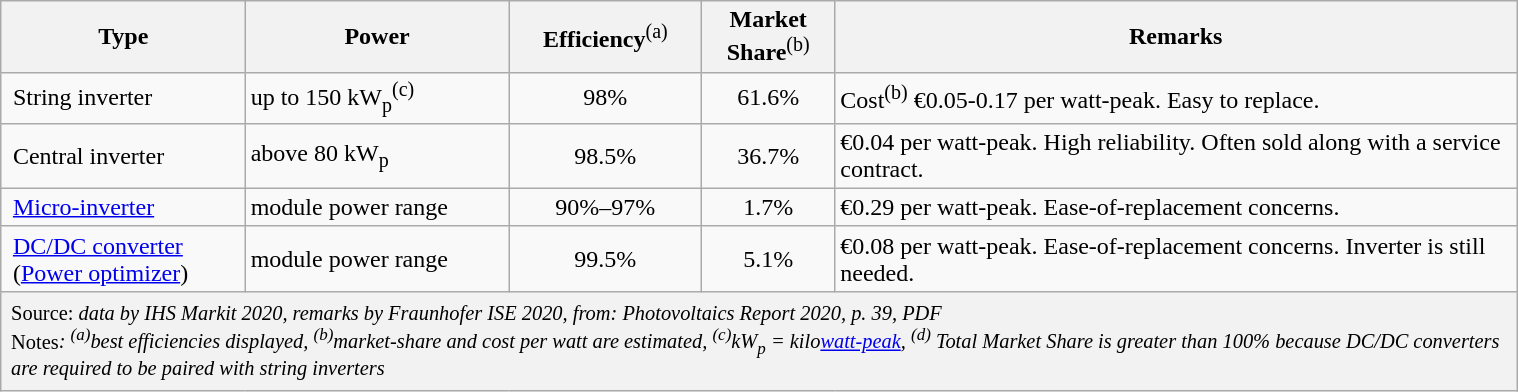<table class="wikitable" style="margin: 4px auto; max-width: 80%;">
<tr>
<th>Type</th>
<th>Power</th>
<th style="font-weight: normal;"><strong>Efficiency</strong><sup>(a)</sup></th>
<th style="font-weight: normal;"><strong>Market<br>Share</strong><sup>(b)</sup></th>
<th style="width: 45%;">Remarks</th>
</tr>
<tr>
<td> String inverter</td>
<td>up to 150 kW<sub>p</sub><sup>(c)</sup></td>
<td align="center">98%</td>
<td align="center">61.6%</td>
<td>Cost<sup>(b)</sup> €0.05-0.17 per watt-peak. Easy to replace.</td>
</tr>
<tr>
<td> Central inverter</td>
<td>above 80 kW<sub>p</sub></td>
<td align="center">98.5%</td>
<td align="center">36.7%</td>
<td>€0.04 per watt-peak. High reliability. Often sold along with a service contract.</td>
</tr>
<tr>
<td> <a href='#'>Micro-inverter</a></td>
<td>module power range</td>
<td align="center">90%–97%</td>
<td align="center">1.7%</td>
<td>€0.29 per watt-peak. Ease-of-replacement concerns.</td>
</tr>
<tr>
<td> <a href='#'>DC/DC converter</a><br> (<a href='#'>Power optimizer</a>)</td>
<td>module power range</td>
<td align="center">99.5%</td>
<td align="center">5.1%</td>
<td>€0.08 per watt-peak. Ease-of-replacement concerns. Inverter is still needed.</td>
</tr>
<tr>
<td colspan=5 style="font-size: 0.85em; padding: 6px; background-color: #f2f2f2;">Source: <em>data by IHS Markit 2020, remarks by Fraunhofer ISE 2020, from: Photovoltaics Report 2020, p. 39, PDF<br> </em>Notes<em>: <sup>(a)</sup>best efficiencies displayed, <sup>(b)</sup>market-share and cost per watt are estimated, <sup>(c)</sup>kW<sub>p</sub> = kilo<a href='#'>watt-peak</a>, <sup>(d)</sup> Total Market Share is greater than 100% because DC/DC converters are required to be paired with string inverters</td>
</tr>
</table>
